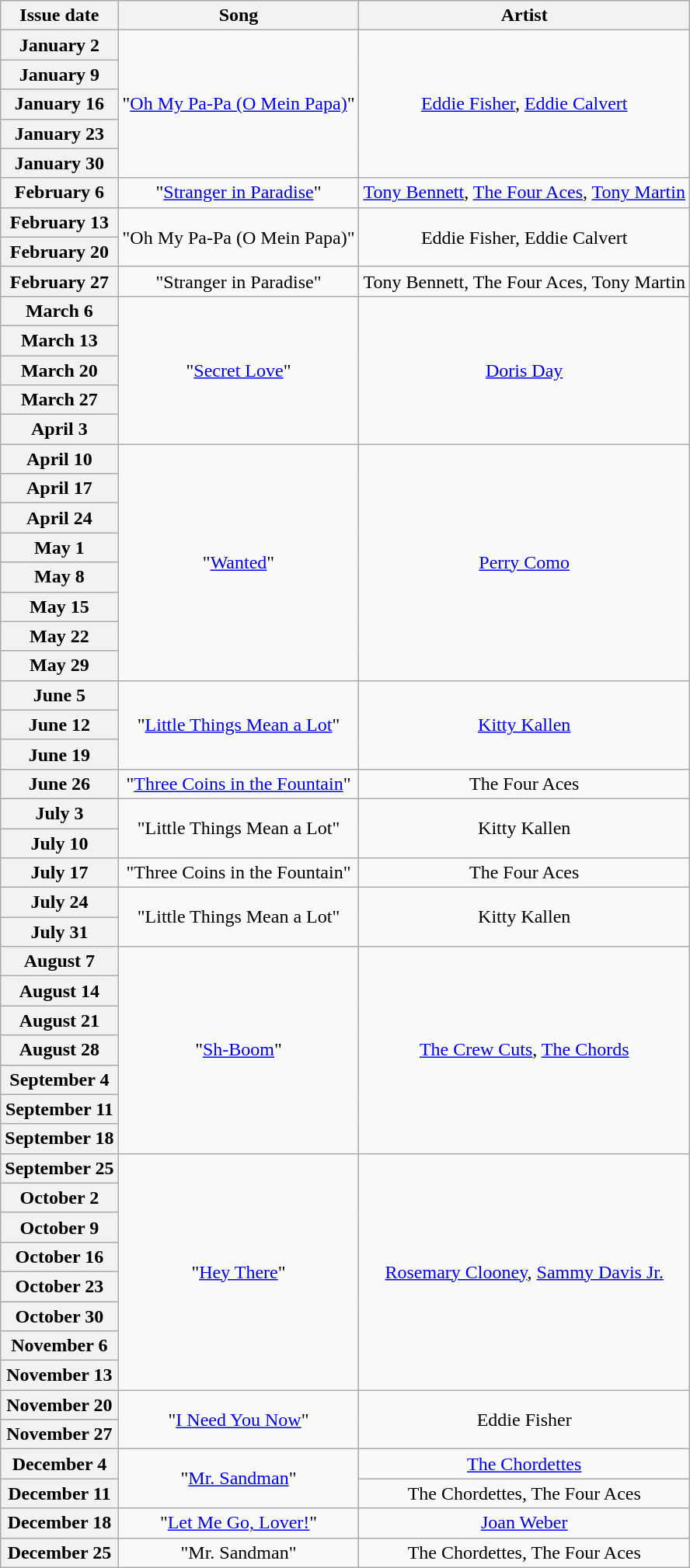<table class="wikitable plainrowheaders" style="text-align: center">
<tr>
<th>Issue date</th>
<th>Song</th>
<th>Artist</th>
</tr>
<tr>
<th scope="row">January 2</th>
<td rowspan=5>"<a href='#'>Oh My Pa-Pa (O Mein Papa)</a>"</td>
<td rowspan=5><a href='#'>Eddie Fisher</a>, <a href='#'>Eddie Calvert</a></td>
</tr>
<tr>
<th scope="row">January 9</th>
</tr>
<tr>
<th scope="row">January 16</th>
</tr>
<tr>
<th scope="row">January 23</th>
</tr>
<tr>
<th scope="row">January 30</th>
</tr>
<tr>
<th scope="row">February 6</th>
<td>"<a href='#'>Stranger in Paradise</a>"</td>
<td><a href='#'>Tony Bennett</a>, <a href='#'>The Four Aces</a>, <a href='#'>Tony Martin</a></td>
</tr>
<tr>
<th scope="row">February 13</th>
<td rowspan=2>"Oh My Pa-Pa (O Mein Papa)"</td>
<td rowspan=2>Eddie Fisher, Eddie Calvert</td>
</tr>
<tr>
<th scope="row">February 20</th>
</tr>
<tr>
<th scope="row">February 27</th>
<td>"Stranger in Paradise"</td>
<td>Tony Bennett, The Four Aces, Tony Martin</td>
</tr>
<tr>
<th scope="row">March 6</th>
<td rowspan=5>"<a href='#'>Secret Love</a>"</td>
<td rowspan=5><a href='#'>Doris Day</a></td>
</tr>
<tr>
<th scope="row">March 13</th>
</tr>
<tr>
<th scope="row">March 20</th>
</tr>
<tr>
<th scope="row">March 27</th>
</tr>
<tr>
<th scope="row">April 3</th>
</tr>
<tr>
<th scope="row">April 10</th>
<td rowspan=8>"<a href='#'>Wanted</a>"</td>
<td rowspan=8><a href='#'>Perry Como</a></td>
</tr>
<tr>
<th scope="row">April 17</th>
</tr>
<tr>
<th scope="row">April 24</th>
</tr>
<tr>
<th scope="row">May 1</th>
</tr>
<tr>
<th scope="row">May 8</th>
</tr>
<tr>
<th scope="row">May 15</th>
</tr>
<tr>
<th scope="row">May 22</th>
</tr>
<tr>
<th scope="row">May 29</th>
</tr>
<tr>
<th scope="row">June 5</th>
<td rowspan=3>"<a href='#'>Little Things Mean a Lot</a>"</td>
<td rowspan=3><a href='#'>Kitty Kallen</a></td>
</tr>
<tr>
<th scope="row">June 12</th>
</tr>
<tr>
<th scope="row">June 19</th>
</tr>
<tr>
<th scope="row">June 26</th>
<td>"<a href='#'>Three Coins in the Fountain</a>"</td>
<td>The Four Aces</td>
</tr>
<tr>
<th scope="row">July 3</th>
<td rowspan=2>"Little Things Mean a Lot"</td>
<td rowspan=2>Kitty Kallen</td>
</tr>
<tr>
<th scope="row">July 10</th>
</tr>
<tr>
<th scope="row">July 17</th>
<td>"Three Coins in the Fountain"</td>
<td>The Four Aces</td>
</tr>
<tr>
<th scope="row">July 24</th>
<td rowspan=2>"Little Things Mean a Lot"</td>
<td rowspan=2>Kitty Kallen</td>
</tr>
<tr>
<th scope="row">July 31</th>
</tr>
<tr>
<th scope="row">August 7</th>
<td rowspan=7>"<a href='#'>Sh-Boom</a>"</td>
<td rowspan=7><a href='#'>The Crew Cuts</a>, <a href='#'>The Chords</a></td>
</tr>
<tr>
<th scope="row">August 14</th>
</tr>
<tr>
<th scope="row">August 21</th>
</tr>
<tr>
<th scope="row">August 28</th>
</tr>
<tr>
<th scope="row">September 4</th>
</tr>
<tr>
<th scope="row">September 11</th>
</tr>
<tr>
<th scope="row">September 18</th>
</tr>
<tr>
<th scope="row">September 25</th>
<td rowspan=8>"<a href='#'>Hey There</a>"</td>
<td rowspan=8><a href='#'>Rosemary Clooney</a>, <a href='#'>Sammy Davis Jr.</a></td>
</tr>
<tr>
<th scope="row">October 2</th>
</tr>
<tr>
<th scope="row">October 9</th>
</tr>
<tr>
<th scope="row">October 16</th>
</tr>
<tr>
<th scope="row">October 23</th>
</tr>
<tr>
<th scope="row">October 30</th>
</tr>
<tr>
<th scope="row">November 6</th>
</tr>
<tr>
<th scope="row">November 13</th>
</tr>
<tr>
<th scope="row">November 20</th>
<td rowspan=2>"<a href='#'>I Need You Now</a>"</td>
<td rowspan=2>Eddie Fisher</td>
</tr>
<tr>
<th scope="row">November 27</th>
</tr>
<tr>
<th scope="row">December 4</th>
<td rowspan=2>"<a href='#'>Mr. Sandman</a>"</td>
<td><a href='#'>The Chordettes</a></td>
</tr>
<tr>
<th scope="row">December 11</th>
<td>The Chordettes, The Four Aces</td>
</tr>
<tr>
<th scope="row">December 18</th>
<td>"<a href='#'>Let Me Go, Lover!</a>"</td>
<td><a href='#'>Joan Weber</a></td>
</tr>
<tr>
<th scope="row">December 25</th>
<td>"Mr. Sandman"</td>
<td>The Chordettes, The Four Aces</td>
</tr>
</table>
